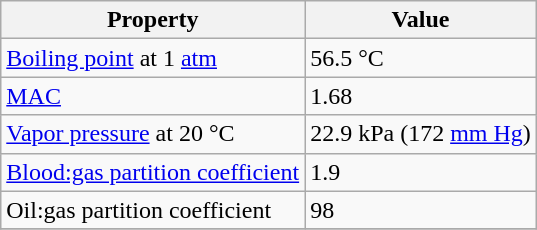<table class="wikitable">
<tr>
<th>Property</th>
<th>Value</th>
</tr>
<tr>
<td><a href='#'>Boiling point</a> at 1 <a href='#'>atm</a></td>
<td>56.5 °C</td>
</tr>
<tr>
<td><a href='#'>MAC</a></td>
<td>1.68</td>
</tr>
<tr>
<td><a href='#'>Vapor pressure</a> at 20 °C</td>
<td>22.9 kPa (172 <a href='#'>mm Hg</a>)</td>
</tr>
<tr>
<td><a href='#'>Blood:gas partition coefficient</a></td>
<td>1.9</td>
</tr>
<tr>
<td>Oil:gas partition coefficient</td>
<td>98</td>
</tr>
<tr>
</tr>
</table>
